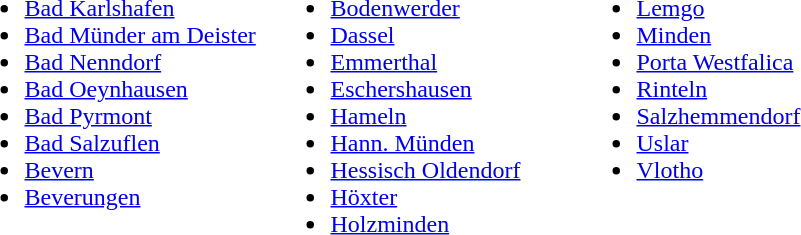<table>
<tr valign=top>
<td width="200"><br><ul><li><a href='#'>Bad Karlshafen</a></li><li><a href='#'>Bad Münder am Deister</a></li><li><a href='#'>Bad Nenndorf</a></li><li><a href='#'>Bad Oeynhausen</a></li><li><a href='#'>Bad Pyrmont</a></li><li><a href='#'>Bad Salzuflen</a></li><li><a href='#'>Bevern</a></li><li><a href='#'>Beverungen</a></li></ul></td>
<td width="200"><br><ul><li><a href='#'>Bodenwerder</a></li><li><a href='#'>Dassel</a></li><li><a href='#'>Emmerthal</a></li><li><a href='#'>Eschershausen</a></li><li><a href='#'>Hameln</a></li><li><a href='#'>Hann. Münden</a></li><li><a href='#'>Hessisch Oldendorf</a></li><li><a href='#'>Höxter</a></li><li><a href='#'>Holzminden</a></li></ul></td>
<td width="200"><br><ul><li><a href='#'>Lemgo</a></li><li><a href='#'>Minden</a></li><li><a href='#'>Porta Westfalica</a></li><li><a href='#'>Rinteln</a></li><li><a href='#'>Salzhemmendorf</a></li><li><a href='#'>Uslar</a></li><li><a href='#'>Vlotho</a></li></ul></td>
</tr>
</table>
